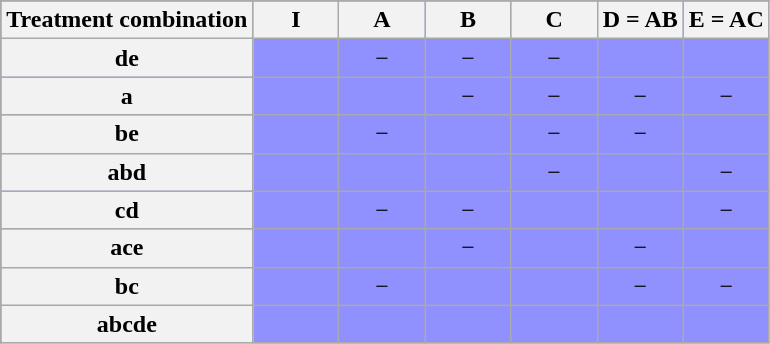<table class="wikitable" border="1" style="text-align:center; background:#9090ff">
<tr>
<th>Treatment combination</th>
<th width="50">I</th>
<th width="50">A</th>
<th width="50">B</th>
<th width="50">C</th>
<th width="50">D = AB</th>
<th width="50">E = AC</th>
</tr>
<tr>
<th>de</th>
<td></td>
<td>−</td>
<td>−</td>
<td>−</td>
<td></td>
<td></td>
</tr>
<tr>
<th>a</th>
<td></td>
<td></td>
<td>−</td>
<td>−</td>
<td>−</td>
<td>−</td>
</tr>
<tr>
<th>be</th>
<td></td>
<td>−</td>
<td></td>
<td>−</td>
<td>−</td>
<td></td>
</tr>
<tr>
<th>abd</th>
<td></td>
<td></td>
<td></td>
<td>−</td>
<td></td>
<td>−</td>
</tr>
<tr>
<th>cd</th>
<td></td>
<td>−</td>
<td>−</td>
<td></td>
<td></td>
<td>−</td>
</tr>
<tr>
<th>ace</th>
<td></td>
<td></td>
<td>−</td>
<td></td>
<td>−</td>
<td></td>
</tr>
<tr>
<th>bc</th>
<td></td>
<td>−</td>
<td></td>
<td></td>
<td>−</td>
<td>−</td>
</tr>
<tr>
<th>abcde</th>
<td></td>
<td></td>
<td></td>
<td></td>
<td></td>
<td></td>
</tr>
</table>
